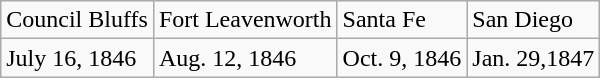<table class="wikitable">
<tr>
<td>Council Bluffs</td>
<td>Fort Leavenworth</td>
<td>Santa Fe</td>
<td>San Diego</td>
</tr>
<tr>
<td>July 16, 1846</td>
<td>Aug. 12, 1846</td>
<td>Oct. 9, 1846</td>
<td>Jan. 29,1847</td>
</tr>
</table>
